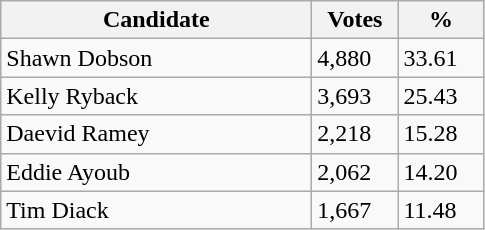<table class="wikitable">
<tr>
<th bgcolor="#DDDDFF" width="200px">Candidate</th>
<th bgcolor="#DDDDFF" width="50px">Votes</th>
<th bgcolor="#DDDDFF" width="50px">%</th>
</tr>
<tr>
<td>Shawn Dobson</td>
<td>4,880</td>
<td>33.61</td>
</tr>
<tr>
<td>Kelly Ryback</td>
<td>3,693</td>
<td>25.43</td>
</tr>
<tr>
<td>Daevid Ramey</td>
<td>2,218</td>
<td>15.28</td>
</tr>
<tr>
<td>Eddie Ayoub</td>
<td>2,062</td>
<td>14.20</td>
</tr>
<tr>
<td>Tim Diack</td>
<td>1,667</td>
<td>11.48</td>
</tr>
</table>
